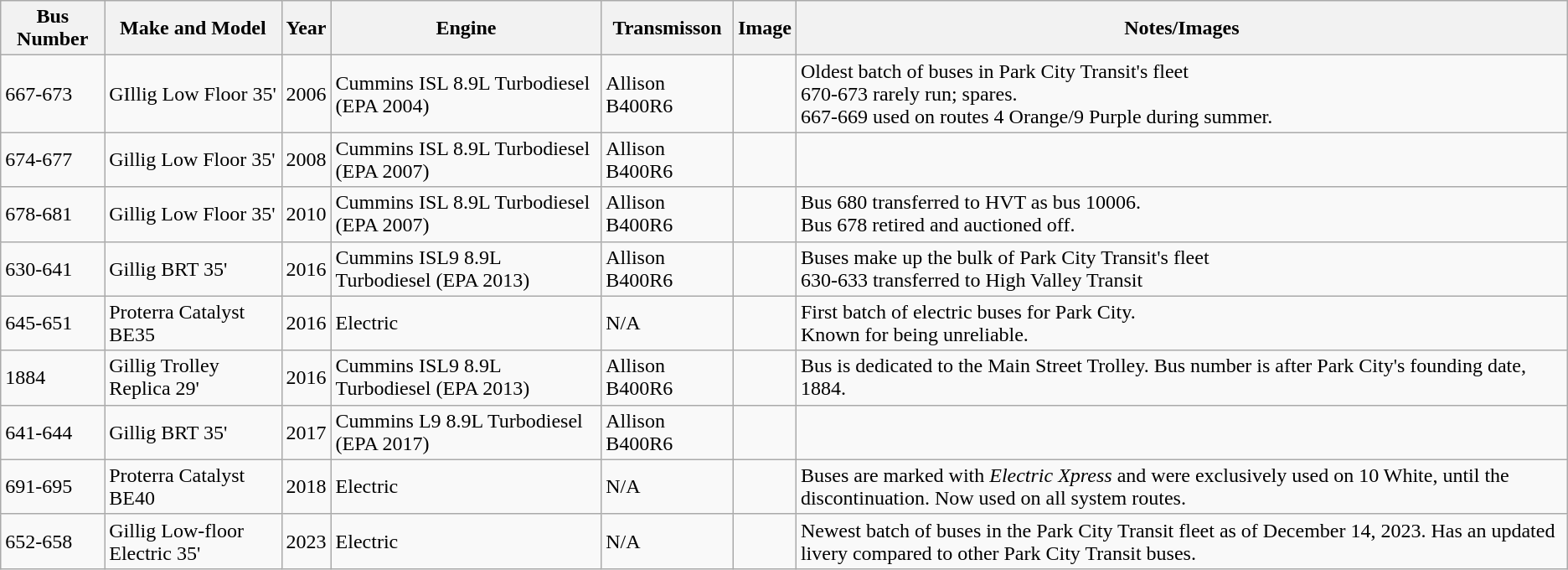<table class="wikitable">
<tr>
<th>Bus Number</th>
<th>Make and Model</th>
<th>Year</th>
<th>Engine</th>
<th>Transmisson</th>
<th>Image</th>
<th>Notes/Images</th>
</tr>
<tr>
<td>667-673</td>
<td>GIllig Low Floor 35'</td>
<td>2006</td>
<td>Cummins ISL 8.9L Turbodiesel (EPA 2004)</td>
<td>Allison B400R6</td>
<td></td>
<td>Oldest batch of buses in Park City Transit's fleet<br>670-673 rarely run; spares.<br>667-669 used on routes 4 Orange/9 Purple during summer.</td>
</tr>
<tr>
<td>674-677</td>
<td>Gillig Low Floor 35'</td>
<td>2008</td>
<td>Cummins ISL 8.9L Turbodiesel (EPA 2007)</td>
<td>Allison B400R6</td>
<td></td>
<td></td>
</tr>
<tr>
<td>678-681</td>
<td>Gillig Low Floor 35'</td>
<td>2010</td>
<td>Cummins ISL 8.9L Turbodiesel (EPA 2007)</td>
<td>Allison B400R6</td>
<td></td>
<td>Bus 680 transferred to HVT as bus 10006.<br>Bus 678 retired and auctioned off.</td>
</tr>
<tr>
<td>630-641</td>
<td>Gillig BRT 35'</td>
<td>2016</td>
<td>Cummins ISL9 8.9L Turbodiesel (EPA 2013)</td>
<td>Allison B400R6</td>
<td></td>
<td>Buses make up the bulk of Park City Transit's fleet<br>630-633 transferred to High Valley Transit</td>
</tr>
<tr>
<td>645-651</td>
<td>Proterra Catalyst BE35</td>
<td>2016</td>
<td>Electric</td>
<td>N/A</td>
<td></td>
<td>First batch of electric buses for Park City.<br>Known for being unreliable.</td>
</tr>
<tr>
<td>1884</td>
<td>Gillig Trolley Replica 29'</td>
<td>2016</td>
<td>Cummins ISL9 8.9L Turbodiesel (EPA 2013)</td>
<td>Allison B400R6</td>
<td></td>
<td>Bus is dedicated to the Main Street Trolley. Bus number is after Park City's founding date, 1884. </td>
</tr>
<tr>
<td>641-644</td>
<td>Gillig BRT 35'</td>
<td>2017</td>
<td>Cummins L9 8.9L Turbodiesel (EPA 2017)</td>
<td>Allison B400R6</td>
<td></td>
<td></td>
</tr>
<tr>
<td>691-695</td>
<td>Proterra Catalyst BE40</td>
<td>2018</td>
<td>Electric</td>
<td>N/A</td>
<td></td>
<td>Buses are marked with <em>Electric Xpress</em> and were exclusively used on 10 White, until the discontinuation. Now used on all system routes.</td>
</tr>
<tr>
<td>652-658</td>
<td>Gillig Low-floor Electric 35'</td>
<td>2023</td>
<td>Electric</td>
<td>N/A</td>
<td></td>
<td>Newest batch of buses in the Park City Transit fleet as of December 14, 2023. Has an updated livery compared to other Park City Transit buses. </td>
</tr>
</table>
